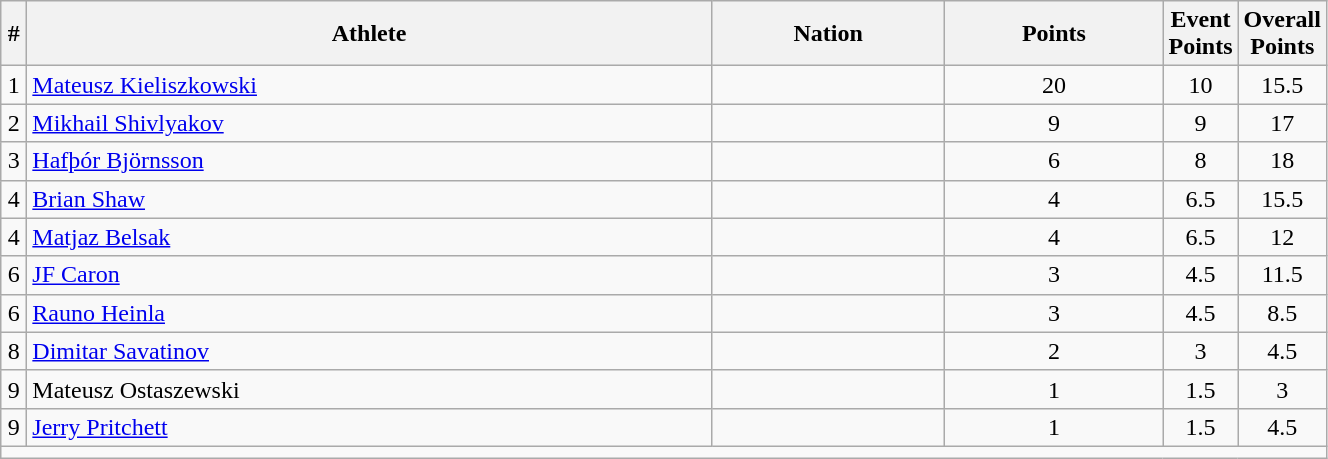<table class="wikitable sortable" style="text-align:center;width: 70%;">
<tr>
<th scope="col" style="width: 10px;">#</th>
<th scope="col">Athlete</th>
<th scope="col">Nation</th>
<th scope="col">Points</th>
<th scope="col" style="width: 10px;">Event Points</th>
<th scope="col" style="width: 10px;">Overall Points</th>
</tr>
<tr>
<td>1</td>
<td align=left><a href='#'>Mateusz Kieliszkowski</a></td>
<td align=left></td>
<td>20</td>
<td>10</td>
<td>15.5</td>
</tr>
<tr>
<td>2</td>
<td align=left><a href='#'>Mikhail Shivlyakov</a></td>
<td align=left></td>
<td>9</td>
<td>9</td>
<td>17</td>
</tr>
<tr>
<td>3</td>
<td align=left><a href='#'>Hafþór Björnsson</a></td>
<td align=left></td>
<td>6</td>
<td>8</td>
<td>18</td>
</tr>
<tr>
<td>4</td>
<td align=left><a href='#'>Brian Shaw</a></td>
<td align=left></td>
<td>4</td>
<td>6.5</td>
<td>15.5</td>
</tr>
<tr>
<td>4</td>
<td align=left><a href='#'>Matjaz Belsak</a></td>
<td align=left></td>
<td>4</td>
<td>6.5</td>
<td>12</td>
</tr>
<tr>
<td>6</td>
<td align=left><a href='#'>JF Caron</a></td>
<td align=left></td>
<td>3</td>
<td>4.5</td>
<td>11.5</td>
</tr>
<tr>
<td>6</td>
<td align=left><a href='#'>Rauno Heinla</a></td>
<td align=left></td>
<td>3</td>
<td>4.5</td>
<td>8.5</td>
</tr>
<tr>
<td>8</td>
<td align=left><a href='#'>Dimitar Savatinov</a></td>
<td align=left></td>
<td>2</td>
<td>3</td>
<td>4.5</td>
</tr>
<tr>
<td>9</td>
<td align=left>Mateusz Ostaszewski</td>
<td align=left></td>
<td>1</td>
<td>1.5</td>
<td>3</td>
</tr>
<tr>
<td>9</td>
<td align=left><a href='#'>Jerry Pritchett</a></td>
<td align=left></td>
<td>1</td>
<td>1.5</td>
<td>4.5</td>
</tr>
<tr class="sortbottom">
<td colspan="6"></td>
</tr>
</table>
